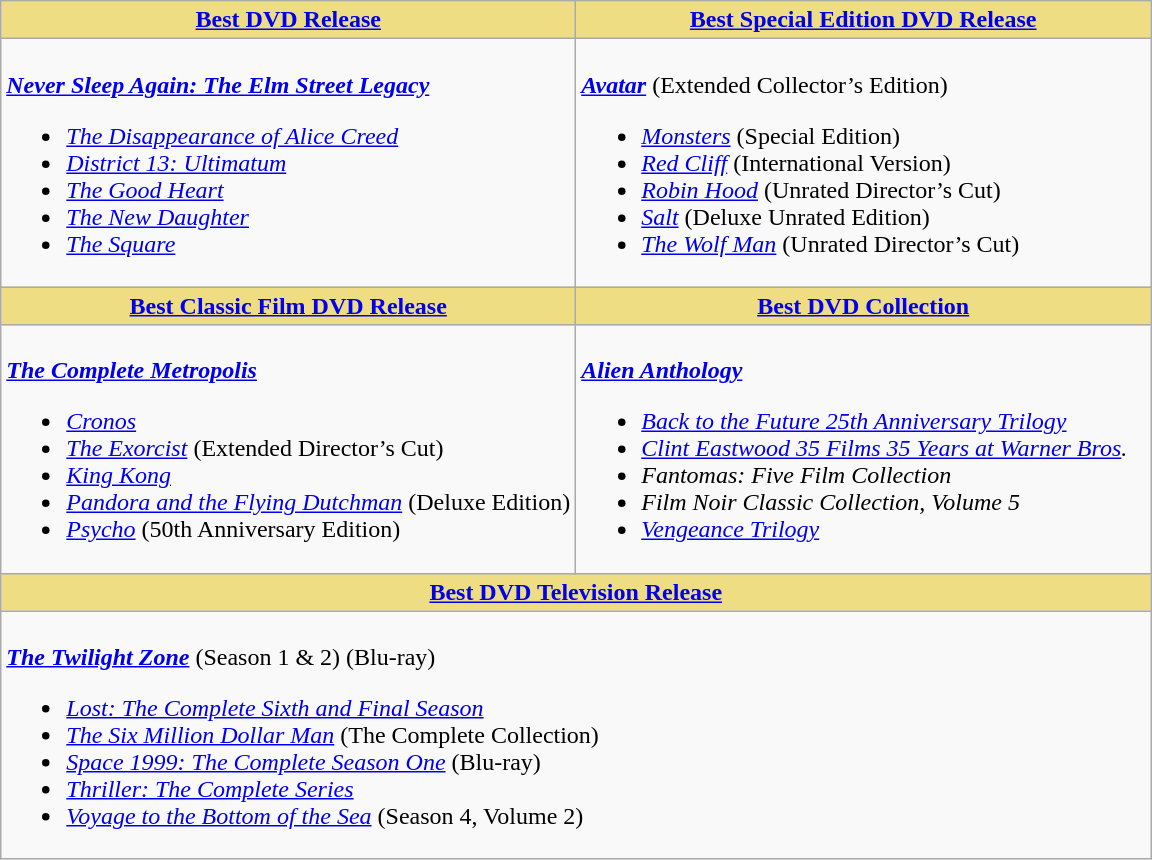<table class=wikitable>
<tr>
<th style="background:#EEDD82; width:50%"><a href='#'>Best DVD Release</a></th>
<th style="background:#EEDD82; width:50%"><a href='#'>Best Special Edition DVD Release</a></th>
</tr>
<tr>
<td valign="top"><br><strong><em><a href='#'>Never Sleep Again: The Elm Street Legacy</a></em></strong><ul><li><em><a href='#'>The Disappearance of Alice Creed</a></em></li><li><em><a href='#'>District 13: Ultimatum</a></em></li><li><em><a href='#'>The Good Heart</a></em></li><li><em><a href='#'>The New Daughter</a></em></li><li><em><a href='#'>The Square</a></em></li></ul></td>
<td valign="top"><br><strong><em><a href='#'>Avatar</a></em></strong> (Extended Collector’s Edition)<ul><li><em><a href='#'>Monsters</a></em> (Special Edition)</li><li><em><a href='#'>Red Cliff</a></em> (International Version)</li><li><em><a href='#'>Robin Hood</a></em> (Unrated Director’s Cut)</li><li><em><a href='#'>Salt</a></em> (Deluxe Unrated Edition)</li><li><em><a href='#'>The Wolf Man</a></em> (Unrated Director’s Cut)</li></ul></td>
</tr>
<tr>
<th style="background:#EEDD82; width:50%"><a href='#'>Best Classic Film DVD Release</a></th>
<th style="background:#EEDD82; width:50%"><a href='#'>Best DVD Collection</a></th>
</tr>
<tr>
<td valign="top"><br><strong><em><a href='#'>The Complete Metropolis</a></em></strong><ul><li><em><a href='#'>Cronos</a></em></li><li><em><a href='#'>The Exorcist</a></em> (Extended Director’s Cut)</li><li><em><a href='#'>King Kong</a></em></li><li><em><a href='#'>Pandora and the Flying Dutchman</a></em> (Deluxe Edition)</li><li><em><a href='#'>Psycho</a></em> (50th Anniversary Edition)</li></ul></td>
<td valign="top"><br><strong><em><a href='#'>Alien Anthology</a></em></strong><ul><li><em><a href='#'>Back to the Future 25th Anniversary Trilogy</a></em></li><li><em><a href='#'>Clint Eastwood 35 Films 35 Years at Warner Bros</a>.</em></li><li><em>Fantomas: Five Film Collection</em></li><li><em>Film Noir Classic Collection, Volume 5</em></li><li><em><a href='#'>Vengeance Trilogy</a></em></li></ul></td>
</tr>
<tr>
<th colspan="2" style="background:#EEDD82; width:50%"><a href='#'>Best DVD Television Release</a></th>
</tr>
<tr>
<td colspan="2" valign="top"><br><strong><em><a href='#'>The Twilight Zone</a></em></strong> (Season 1 & 2) (Blu-ray)<ul><li><em><a href='#'>Lost: The Complete Sixth and Final Season</a></em></li><li><em><a href='#'>The Six Million Dollar Man</a></em> (The Complete Collection)</li><li><em><a href='#'>Space 1999: The Complete Season One</a></em> (Blu-ray)</li><li><em><a href='#'>Thriller: The Complete Series</a></em></li><li><em><a href='#'>Voyage to the Bottom of the Sea</a></em> (Season 4, Volume 2)</li></ul></td>
</tr>
</table>
